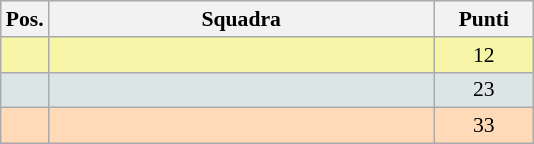<table class="wikitable" style="text-align:center; font-size: 90%; border: gray solid 1px;border-collapse:collapse;">
<tr bgcolor="#E4E4E4">
<th style="border-bottom:1px solid #AAAAAA" width=10>Pos.</th>
<th style="border-bottom:1px solid #AAAAAA" width=250>Squadra</th>
<th style="border-bottom:1px solid #AAAAAA" width=60>Punti</th>
</tr>
<tr bgcolor="#F7F6A8">
<td></td>
<td align=left></td>
<td>12</td>
</tr>
<tr bgcolor="#DCE5E5">
<td></td>
<td align=left></td>
<td>23</td>
</tr>
<tr bgcolor="#FFDAB9">
<td></td>
<td align=left></td>
<td>33</td>
</tr>
</table>
